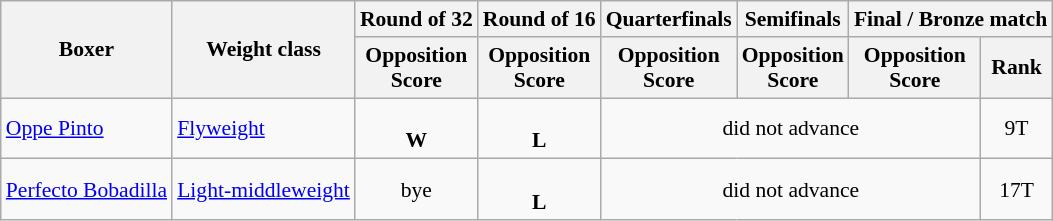<table class=wikitable style="font-size:90%">
<tr>
<th rowspan="2">Boxer</th>
<th rowspan="2">Weight class</th>
<th>Round of 32</th>
<th>Round of 16</th>
<th>Quarterfinals</th>
<th>Semifinals</th>
<th colspan="2">Final / Bronze match</th>
</tr>
<tr>
<th>Opposition<br>Score</th>
<th>Opposition<br>Score</th>
<th>Opposition<br>Score</th>
<th>Opposition<br>Score</th>
<th>Opposition<br>Score</th>
<th>Rank</th>
</tr>
<tr>
<td><a href='#'>Oppe Pinto</a></td>
<td><a href='#'>Flyweight</a></td>
<td align=center> <br> <strong>W</strong></td>
<td align=center> <br> <strong>L</strong></td>
<td align=center colspan=3>did not advance</td>
<td align=center>9T</td>
</tr>
<tr>
<td><a href='#'>Perfecto Bobadilla</a></td>
<td><a href='#'>Light-middleweight</a></td>
<td align=center>bye</td>
<td align=center> <br> <strong>L</strong></td>
<td align=center colspan=3>did not advance</td>
<td align=center>17T</td>
</tr>
</table>
